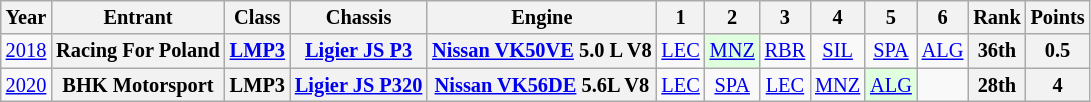<table class="wikitable" style="text-align:center; font-size:85%">
<tr>
<th>Year</th>
<th>Entrant</th>
<th>Class</th>
<th>Chassis</th>
<th>Engine</th>
<th>1</th>
<th>2</th>
<th>3</th>
<th>4</th>
<th>5</th>
<th>6</th>
<th>Rank</th>
<th>Points</th>
</tr>
<tr>
<td><a href='#'>2018</a></td>
<th nowrap>Racing For Poland</th>
<th><a href='#'>LMP3</a></th>
<th nowrap><a href='#'>Ligier JS P3</a></th>
<th nowrap><a href='#'>Nissan VK50VE</a> 5.0 L V8</th>
<td><a href='#'>LEC</a></td>
<td style="background:#DFFFDF;"><a href='#'>MNZ</a><br></td>
<td><a href='#'>RBR</a></td>
<td><a href='#'>SIL</a></td>
<td><a href='#'>SPA</a></td>
<td><a href='#'>ALG</a></td>
<th>36th</th>
<th>0.5</th>
</tr>
<tr>
<td><a href='#'>2020</a></td>
<th>BHK Motorsport</th>
<th>LMP3</th>
<th><a href='#'>Ligier JS P320</a></th>
<th><a href='#'>Nissan VK56DE</a> 5.6L V8</th>
<td><a href='#'>LEC</a></td>
<td><a href='#'>SPA</a></td>
<td><a href='#'>LEC</a></td>
<td><a href='#'>MNZ</a></td>
<td style="background:#DFFFDF;"><a href='#'>ALG</a><br></td>
<td></td>
<th>28th</th>
<th>4</th>
</tr>
</table>
